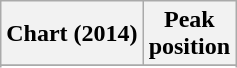<table class="wikitable plainrowheaders sortable" style="text-align:center;">
<tr>
<th>Chart (2014)</th>
<th>Peak<br>position</th>
</tr>
<tr>
</tr>
<tr>
</tr>
<tr>
</tr>
</table>
